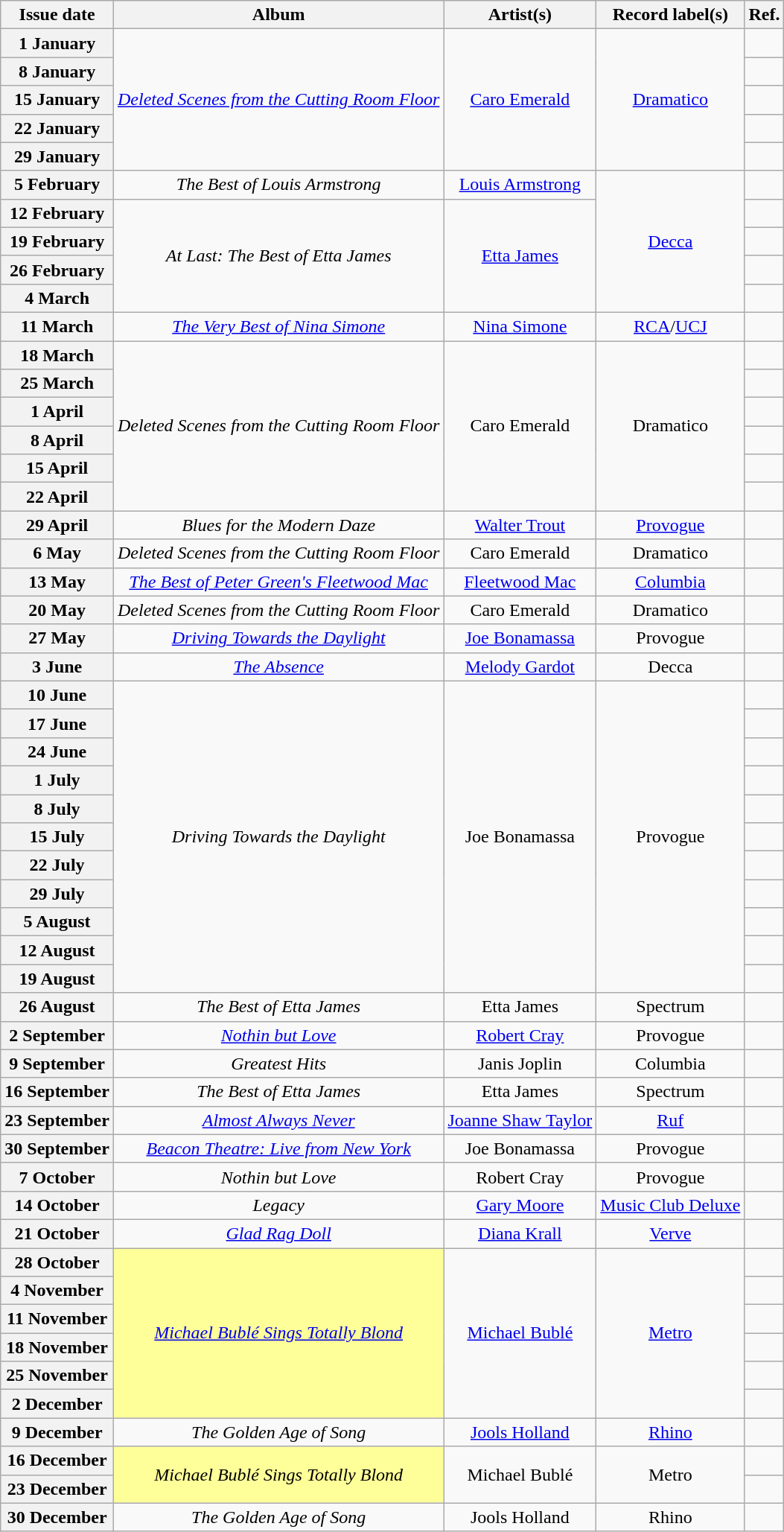<table class="wikitable plainrowheaders" style="text-align:center">
<tr>
<th scope="col">Issue date</th>
<th scope="col">Album</th>
<th scope="col">Artist(s)</th>
<th scope="col">Record label(s)</th>
<th scope="col">Ref.</th>
</tr>
<tr>
<th scope="row">1 January</th>
<td rowspan="5"><em><a href='#'>Deleted Scenes from the Cutting Room Floor</a></em></td>
<td rowspan="5"><a href='#'>Caro Emerald</a></td>
<td rowspan="5"><a href='#'>Dramatico</a></td>
<td></td>
</tr>
<tr>
<th scope="row">8 January</th>
<td></td>
</tr>
<tr>
<th scope="row">15 January</th>
<td></td>
</tr>
<tr>
<th scope="row">22 January</th>
<td></td>
</tr>
<tr>
<th scope="row">29 January</th>
<td></td>
</tr>
<tr>
<th scope="row">5 February</th>
<td><em>The Best of Louis Armstrong</em></td>
<td><a href='#'>Louis Armstrong</a></td>
<td rowspan="5"><a href='#'>Decca</a></td>
<td></td>
</tr>
<tr>
<th scope="row">12 February</th>
<td rowspan="4"><em>At Last: The Best of Etta James</em></td>
<td rowspan="4"><a href='#'>Etta James</a></td>
<td></td>
</tr>
<tr>
<th scope="row">19 February</th>
<td></td>
</tr>
<tr>
<th scope="row">26 February</th>
<td></td>
</tr>
<tr>
<th scope="row">4 March</th>
<td></td>
</tr>
<tr>
<th scope="row">11 March</th>
<td><em><a href='#'>The Very Best of Nina Simone</a></em></td>
<td><a href='#'>Nina Simone</a></td>
<td><a href='#'>RCA</a>/<a href='#'>UCJ</a></td>
<td></td>
</tr>
<tr>
<th scope="row">18 March</th>
<td rowspan="6"><em>Deleted Scenes from the Cutting Room Floor</em></td>
<td rowspan="6">Caro Emerald</td>
<td rowspan="6">Dramatico</td>
<td></td>
</tr>
<tr>
<th scope="row">25 March</th>
<td></td>
</tr>
<tr>
<th scope="row">1 April</th>
<td></td>
</tr>
<tr>
<th scope="row">8 April</th>
<td></td>
</tr>
<tr>
<th scope="row">15 April</th>
<td></td>
</tr>
<tr>
<th scope="row">22 April</th>
<td></td>
</tr>
<tr>
<th scope="row">29 April</th>
<td><em>Blues for the Modern Daze</em></td>
<td><a href='#'>Walter Trout</a></td>
<td><a href='#'>Provogue</a></td>
<td></td>
</tr>
<tr>
<th scope="row">6 May</th>
<td><em>Deleted Scenes from the Cutting Room Floor</em></td>
<td>Caro Emerald</td>
<td>Dramatico</td>
<td></td>
</tr>
<tr>
<th scope="row">13 May</th>
<td><em><a href='#'>The Best of Peter Green's Fleetwood Mac</a></em></td>
<td><a href='#'>Fleetwood Mac</a></td>
<td><a href='#'>Columbia</a></td>
<td></td>
</tr>
<tr>
<th scope="row">20 May</th>
<td><em>Deleted Scenes from the Cutting Room Floor</em></td>
<td>Caro Emerald</td>
<td>Dramatico</td>
<td></td>
</tr>
<tr>
<th scope="row">27 May</th>
<td><em><a href='#'>Driving Towards the Daylight</a></em></td>
<td><a href='#'>Joe Bonamassa</a></td>
<td>Provogue</td>
<td></td>
</tr>
<tr>
<th scope="row">3 June</th>
<td><em><a href='#'>The Absence</a></em></td>
<td><a href='#'>Melody Gardot</a></td>
<td>Decca</td>
<td></td>
</tr>
<tr>
<th scope="row">10 June</th>
<td rowspan="11"><em>Driving Towards the Daylight</em></td>
<td rowspan="11">Joe Bonamassa</td>
<td rowspan="11">Provogue</td>
<td></td>
</tr>
<tr>
<th scope="row">17 June</th>
<td></td>
</tr>
<tr>
<th scope="row">24 June</th>
<td></td>
</tr>
<tr>
<th scope="row">1 July</th>
<td></td>
</tr>
<tr>
<th scope="row">8 July</th>
<td></td>
</tr>
<tr>
<th scope="row">15 July</th>
<td></td>
</tr>
<tr>
<th scope="row">22 July</th>
<td></td>
</tr>
<tr>
<th scope="row">29 July</th>
<td></td>
</tr>
<tr>
<th scope="row">5 August</th>
<td></td>
</tr>
<tr>
<th scope="row">12 August</th>
<td></td>
</tr>
<tr>
<th scope="row">19 August</th>
<td></td>
</tr>
<tr>
<th scope="row">26 August</th>
<td><em>The Best of Etta James</em></td>
<td>Etta James</td>
<td>Spectrum</td>
<td></td>
</tr>
<tr>
<th scope="row">2 September</th>
<td><em><a href='#'>Nothin but Love</a></em></td>
<td><a href='#'>Robert Cray</a></td>
<td>Provogue</td>
<td></td>
</tr>
<tr>
<th scope="row">9 September</th>
<td><em>Greatest Hits</em></td>
<td>Janis Joplin</td>
<td>Columbia</td>
<td></td>
</tr>
<tr>
<th scope="row">16 September</th>
<td><em>The Best of Etta James</em></td>
<td>Etta James</td>
<td>Spectrum</td>
<td></td>
</tr>
<tr>
<th scope="row">23 September</th>
<td><em><a href='#'>Almost Always Never</a></em></td>
<td><a href='#'>Joanne Shaw Taylor</a></td>
<td><a href='#'>Ruf</a></td>
<td></td>
</tr>
<tr>
<th scope="row">30 September</th>
<td><em><a href='#'>Beacon Theatre: Live from New York</a></em></td>
<td>Joe Bonamassa</td>
<td>Provogue</td>
<td></td>
</tr>
<tr>
<th scope="row">7 October</th>
<td><em>Nothin but Love</em></td>
<td>Robert Cray</td>
<td>Provogue</td>
<td></td>
</tr>
<tr>
<th scope="row">14 October</th>
<td><em>Legacy</em></td>
<td><a href='#'>Gary Moore</a></td>
<td><a href='#'>Music Club Deluxe</a></td>
<td></td>
</tr>
<tr>
<th scope="row">21 October</th>
<td><em><a href='#'>Glad Rag Doll</a></em></td>
<td><a href='#'>Diana Krall</a></td>
<td><a href='#'>Verve</a></td>
<td></td>
</tr>
<tr>
<th scope="row">28 October</th>
<td rowspan="6" style="background-color:#FFFF99"><em><a href='#'>Michael Bublé Sings Totally Blond</a></em> </td>
<td rowspan="6"><a href='#'>Michael Bublé</a></td>
<td rowspan="6"><a href='#'>Metro</a></td>
<td></td>
</tr>
<tr>
<th scope="row">4 November</th>
<td></td>
</tr>
<tr>
<th scope="row">11 November</th>
<td></td>
</tr>
<tr>
<th scope="row">18 November</th>
<td></td>
</tr>
<tr>
<th scope="row">25 November</th>
<td></td>
</tr>
<tr>
<th scope="row">2 December</th>
<td></td>
</tr>
<tr>
<th scope="row">9 December</th>
<td><em>The Golden Age of Song</em></td>
<td><a href='#'>Jools Holland</a></td>
<td><a href='#'>Rhino</a></td>
<td></td>
</tr>
<tr>
<th scope="row">16 December</th>
<td rowspan="2" style="background-color:#FFFF99"><em>Michael Bublé Sings Totally Blond</em> </td>
<td rowspan="2">Michael Bublé</td>
<td rowspan="2">Metro</td>
<td></td>
</tr>
<tr>
<th scope="row">23 December</th>
<td></td>
</tr>
<tr>
<th scope="row">30 December</th>
<td><em>The Golden Age of Song</em></td>
<td>Jools Holland</td>
<td>Rhino</td>
<td></td>
</tr>
</table>
